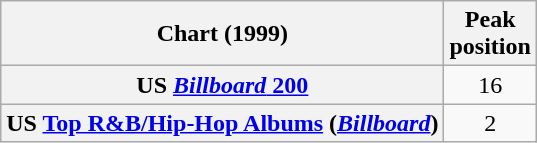<table class="wikitable sortable plainrowheaders" style="text-align:center">
<tr>
<th scope="col">Chart (1999)</th>
<th scope="col">Peak<br>position</th>
</tr>
<tr>
<th scope="row">US <a href='#'><em>Billboard</em> 200</a></th>
<td>16</td>
</tr>
<tr>
<th scope="row">US <a href='#'>Top R&B/Hip-Hop Albums</a> (<em><a href='#'>Billboard</a></em>)</th>
<td>2</td>
</tr>
</table>
